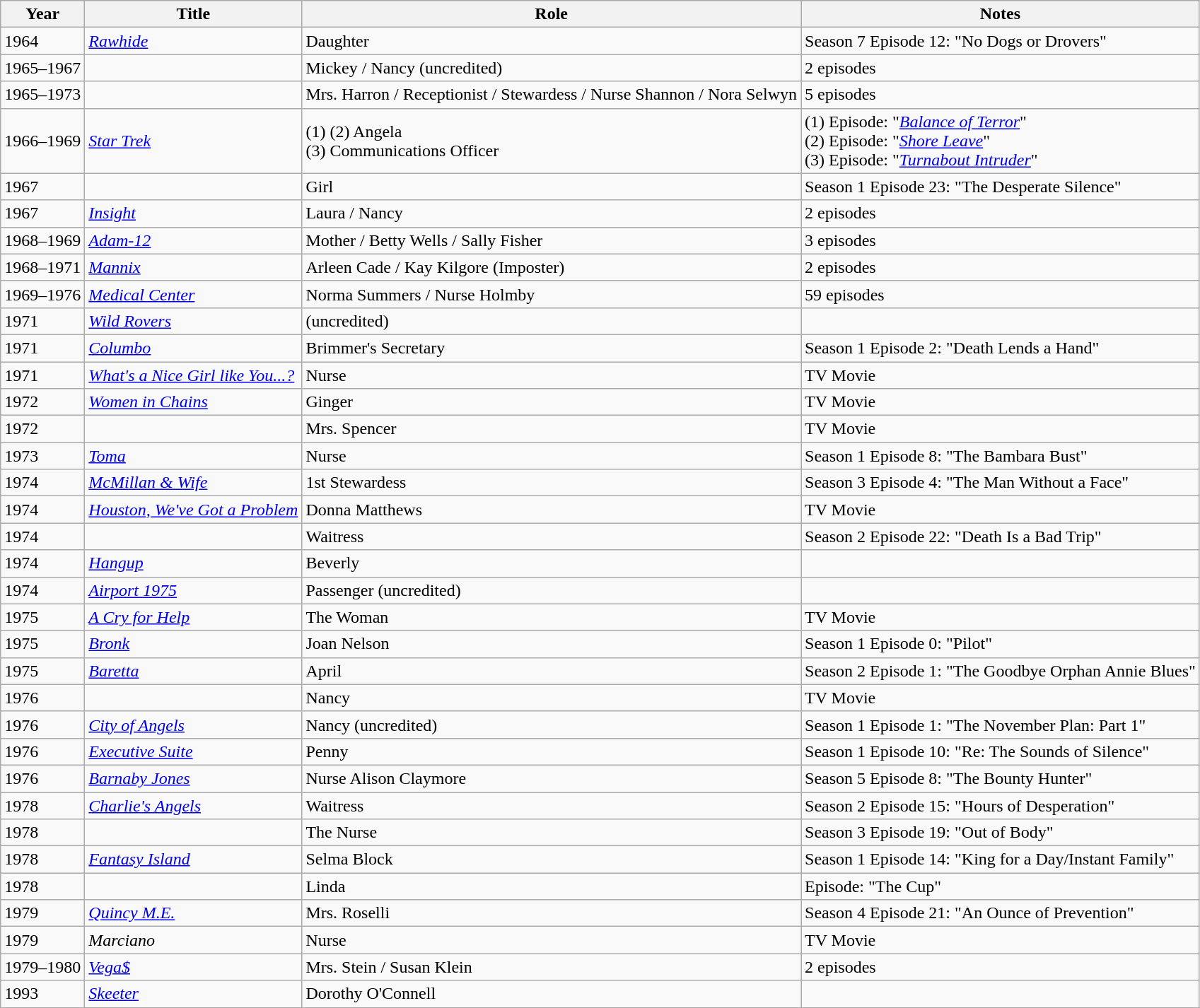<table class="wikitable sortable">
<tr>
<th>Year</th>
<th>Title</th>
<th>Role</th>
<th class="unsortable">Notes</th>
</tr>
<tr>
<td>1964</td>
<td><em><a href='#'>Rawhide</a></em></td>
<td>Daughter</td>
<td>Season 7 Episode 12: "No Dogs or Drovers"</td>
</tr>
<tr>
<td>1965–1967</td>
<td><em></em></td>
<td>Mickey / Nancy (uncredited)</td>
<td>2 episodes</td>
</tr>
<tr>
<td>1965–1973</td>
<td><em></em></td>
<td>Mrs. Harron / Receptionist / Stewardess / Nurse Shannon / Nora Selwyn</td>
<td>5 episodes</td>
</tr>
<tr>
<td>1966–1969</td>
<td><em><a href='#'>Star Trek</a></em></td>
<td>(1) (2) Angela<br>(3) Communications Officer</td>
<td>(1) Episode: "<em><a href='#'>Balance of Terror</a></em>"<br>(2) Episode: "<em><a href='#'>Shore Leave</a></em>"<br>(3) Episode: "<em><a href='#'>Turnabout Intruder</a></em>"</td>
</tr>
<tr>
<td>1967</td>
<td><em></em></td>
<td>Girl</td>
<td>Season 1 Episode 23: "The Desperate Silence"</td>
</tr>
<tr>
<td>1967</td>
<td><em><a href='#'>Insight</a></em></td>
<td>Laura / Nancy</td>
<td>2 episodes</td>
</tr>
<tr>
<td>1968–1969</td>
<td><em><a href='#'>Adam-12</a></em></td>
<td>Mother / Betty Wells / Sally Fisher</td>
<td>3 episodes</td>
</tr>
<tr>
<td>1968–1971</td>
<td><em><a href='#'>Mannix</a></em></td>
<td>Arleen Cade / Kay Kilgore (Imposter)</td>
<td>2 episodes</td>
</tr>
<tr>
<td>1969–1976</td>
<td><em><a href='#'>Medical Center</a></em></td>
<td>Norma Summers / Nurse Holmby</td>
<td>59 episodes</td>
</tr>
<tr>
<td>1971</td>
<td><em><a href='#'>Wild Rovers</a></em></td>
<td>(uncredited)</td>
<td></td>
</tr>
<tr>
<td>1971</td>
<td><em><a href='#'>Columbo</a></em></td>
<td>Brimmer's Secretary</td>
<td>Season 1 Episode 2: "Death Lends a Hand"</td>
</tr>
<tr>
<td>1971</td>
<td><em><a href='#'>What's a Nice Girl like You...?</a></em></td>
<td>Nurse</td>
<td>TV Movie</td>
</tr>
<tr>
<td>1972</td>
<td><em><a href='#'>Women in Chains</a></em></td>
<td>Ginger</td>
<td>TV Movie</td>
</tr>
<tr>
<td>1972</td>
<td><em></em></td>
<td>Mrs. Spencer</td>
<td>TV Movie</td>
</tr>
<tr>
<td>1973</td>
<td><em><a href='#'>Toma</a></em></td>
<td>Nurse</td>
<td>Season 1 Episode 8: "The Bambara Bust"</td>
</tr>
<tr>
<td>1974</td>
<td><em><a href='#'>McMillan & Wife</a></em></td>
<td>1st Stewardess</td>
<td>Season 3 Episode 4: "The Man Without a Face"</td>
</tr>
<tr>
<td>1974</td>
<td><em><a href='#'>Houston, We've Got a Problem</a></em></td>
<td>Donna Matthews</td>
<td>TV Movie</td>
</tr>
<tr>
<td>1974</td>
<td><em></em></td>
<td>Waitress</td>
<td>Season 2 Episode 22: "Death Is a Bad Trip"</td>
</tr>
<tr>
<td>1974</td>
<td><em><a href='#'>Hangup</a></em></td>
<td>Beverly</td>
<td></td>
</tr>
<tr>
<td>1974</td>
<td><em><a href='#'>Airport 1975</a></em></td>
<td>Passenger (uncredited)</td>
<td></td>
</tr>
<tr>
<td>1975</td>
<td><em><a href='#'>A Cry for Help</a></em></td>
<td>The Woman</td>
<td>TV Movie</td>
</tr>
<tr>
<td>1975</td>
<td><em><a href='#'>Bronk</a></em></td>
<td>Joan Nelson</td>
<td>Season 1 Episode 0: "Pilot"</td>
</tr>
<tr>
<td>1975</td>
<td><em><a href='#'>Baretta</a></em></td>
<td>April</td>
<td>Season 2 Episode 1: "The Goodbye Orphan Annie Blues"</td>
</tr>
<tr>
<td>1976</td>
<td><em></em></td>
<td>Nancy</td>
<td>TV Movie</td>
</tr>
<tr>
<td>1976</td>
<td><em><a href='#'>City of Angels</a></em></td>
<td>Nancy (uncredited)</td>
<td>Season 1 Episode 1: "The November Plan: Part 1"</td>
</tr>
<tr>
<td>1976</td>
<td><em><a href='#'>Executive Suite</a></em></td>
<td>Penny</td>
<td>Season 1 Episode 10: "Re: The Sounds of Silence"</td>
</tr>
<tr>
<td>1976</td>
<td><em><a href='#'>Barnaby Jones</a></em></td>
<td>Nurse Alison Claymore</td>
<td>Season 5 Episode 8: "The Bounty Hunter"</td>
</tr>
<tr>
<td>1978</td>
<td><em><a href='#'>Charlie's Angels</a></em></td>
<td>Waitress</td>
<td>Season 2 Episode 15: "Hours of Desperation"</td>
</tr>
<tr>
<td>1978</td>
<td><em></em></td>
<td>The Nurse</td>
<td>Season 3 Episode 19: "Out of Body"</td>
</tr>
<tr>
<td>1978</td>
<td><em><a href='#'>Fantasy Island</a></em></td>
<td>Selma Block</td>
<td>Season 1 Episode 14: "King for a Day/Instant Family"</td>
</tr>
<tr>
<td>1978</td>
<td><em></em></td>
<td>Linda</td>
<td>Episode: "The Cup"</td>
</tr>
<tr>
<td>1979</td>
<td><em><a href='#'>Quincy M.E.</a></em></td>
<td>Mrs. Roselli</td>
<td>Season 4 Episode 21: "An Ounce of Prevention"</td>
</tr>
<tr>
<td>1979</td>
<td><em>Marciano</em></td>
<td>Nurse</td>
<td>TV Movie</td>
</tr>
<tr>
<td>1979–1980</td>
<td><em><a href='#'>Vega$</a></em></td>
<td>Mrs. Stein / Susan Klein</td>
<td>2 episodes</td>
</tr>
<tr>
<td>1993</td>
<td><em><a href='#'>Skeeter</a></em></td>
<td>Dorothy O'Connell</td>
<td></td>
</tr>
<tr>
</tr>
</table>
